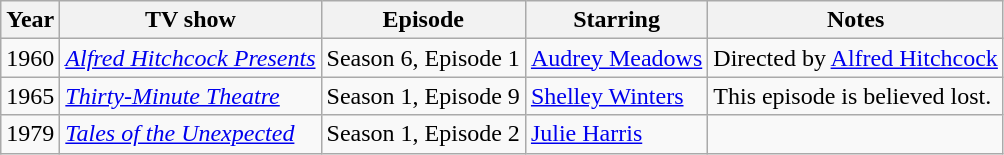<table class="wikitable">
<tr>
<th>Year</th>
<th>TV show</th>
<th>Episode</th>
<th>Starring</th>
<th>Notes</th>
</tr>
<tr>
<td>1960</td>
<td><em><a href='#'>Alfred Hitchcock Presents</a></em></td>
<td>Season 6, Episode 1</td>
<td><a href='#'>Audrey Meadows</a></td>
<td>Directed by <a href='#'>Alfred Hitchcock</a></td>
</tr>
<tr>
<td>1965</td>
<td><em><a href='#'>Thirty-Minute Theatre</a></em></td>
<td>Season 1, Episode 9</td>
<td><a href='#'>Shelley Winters</a></td>
<td>This episode is believed lost.</td>
</tr>
<tr>
<td>1979</td>
<td><em><a href='#'>Tales of the Unexpected</a></em></td>
<td>Season 1, Episode 2</td>
<td><a href='#'>Julie Harris</a></td>
<td></td>
</tr>
</table>
